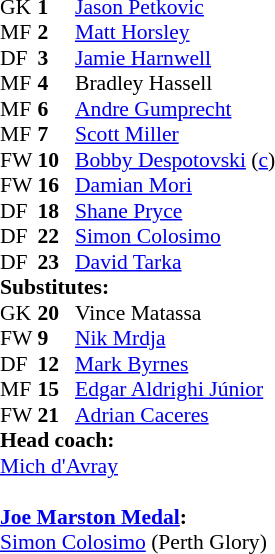<table style="font-size: 90%" cellspacing="0" cellpadding="0">
<tr>
<th width="25"></th>
<th width="25"></th>
</tr>
<tr>
<td>GK</td>
<td><strong>1</strong></td>
<td> <a href='#'>Jason Petkovic</a></td>
</tr>
<tr>
<td>MF</td>
<td><strong>2</strong></td>
<td> <a href='#'>Matt Horsley</a></td>
</tr>
<tr>
<td>DF</td>
<td><strong>3</strong></td>
<td> <a href='#'>Jamie Harnwell</a></td>
</tr>
<tr>
<td>MF</td>
<td><strong>4</strong></td>
<td> Bradley Hassell</td>
<td></td>
<td></td>
</tr>
<tr>
<td>MF</td>
<td><strong>6</strong></td>
<td> <a href='#'>Andre Gumprecht</a></td>
</tr>
<tr>
<td>MF</td>
<td><strong>7</strong></td>
<td> <a href='#'>Scott Miller</a></td>
</tr>
<tr>
<td>FW</td>
<td><strong>10</strong></td>
<td> <a href='#'>Bobby Despotovski</a> (<a href='#'>c</a>)</td>
<td></td>
<td></td>
</tr>
<tr>
<td>FW</td>
<td><strong>16</strong></td>
<td> <a href='#'>Damian Mori</a></td>
<td></td>
<td></td>
</tr>
<tr>
<td>DF</td>
<td><strong>18</strong></td>
<td> <a href='#'>Shane Pryce</a></td>
</tr>
<tr>
<td>DF</td>
<td><strong>22</strong></td>
<td> <a href='#'>Simon Colosimo</a></td>
</tr>
<tr>
<td>DF</td>
<td><strong>23</strong></td>
<td> <a href='#'>David Tarka</a></td>
<td></td>
<td></td>
</tr>
<tr>
<td colspan=3><strong>Substitutes:</strong></td>
</tr>
<tr>
<td>GK</td>
<td><strong>20</strong></td>
<td> Vince Matassa</td>
</tr>
<tr>
<td>FW</td>
<td><strong>9</strong></td>
<td> <a href='#'>Nik Mrdja</a></td>
<td></td>
<td></td>
</tr>
<tr>
<td>DF</td>
<td><strong>12</strong></td>
<td> <a href='#'>Mark Byrnes</a></td>
<td></td>
<td></td>
</tr>
<tr>
<td>MF</td>
<td><strong>15</strong></td>
<td> <a href='#'>Edgar Aldrighi Júnior</a></td>
<td></td>
<td></td>
</tr>
<tr>
<td>FW</td>
<td><strong>21</strong></td>
<td> <a href='#'>Adrian Caceres</a></td>
</tr>
<tr>
<td colspan=3><strong>Head coach:</strong></td>
</tr>
<tr>
<td colspan=4> <a href='#'>Mich d'Avray</a></td>
</tr>
<tr>
<td colspan=3><br><strong><a href='#'>Joe Marston Medal</a>:</strong></td>
</tr>
<tr>
<td colspan=4><a href='#'>Simon Colosimo</a> (Perth Glory)</td>
</tr>
</table>
